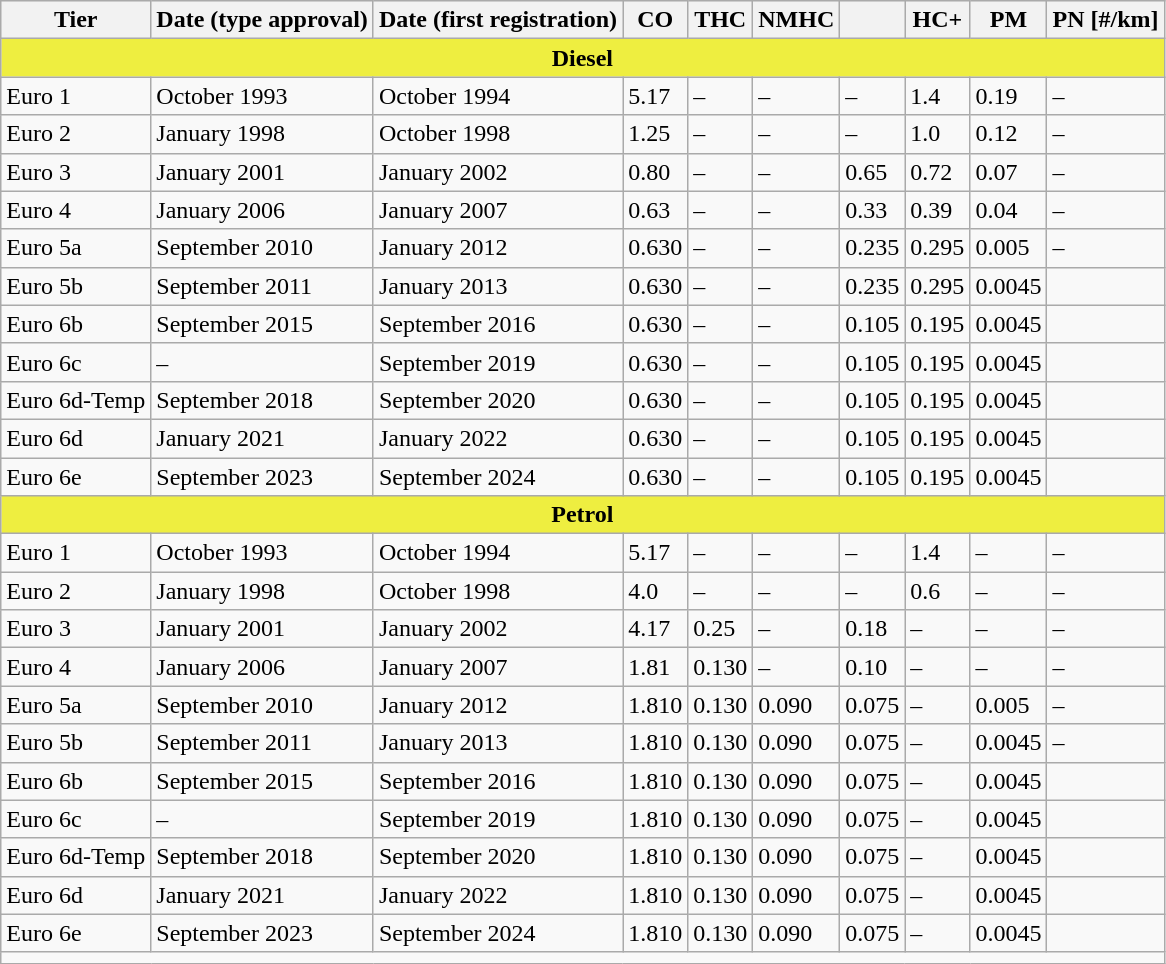<table class="wikitable">
<tr style="background:#ececec;" id="cars" class="data">
<th>Tier</th>
<th>Date (type approval)</th>
<th>Date (first registration)</th>
<th>CO</th>
<th>THC</th>
<th>NMHC</th>
<th></th>
<th>HC+</th>
<th>PM</th>
<th>PN [#/km]</th>
</tr>
<tr>
<th style="background:#EEEE40;" colspan="10">Diesel</th>
</tr>
<tr>
<td>Euro 1</td>
<td>October 1993</td>
<td>October 1994</td>
<td>5.17</td>
<td>–</td>
<td>–</td>
<td>–</td>
<td>1.4</td>
<td>0.19</td>
<td>–</td>
</tr>
<tr>
<td>Euro 2</td>
<td>January 1998</td>
<td>October 1998</td>
<td>1.25</td>
<td>–</td>
<td>–</td>
<td>–</td>
<td>1.0</td>
<td>0.12</td>
<td>–</td>
</tr>
<tr>
<td>Euro 3</td>
<td>January 2001</td>
<td>January 2002</td>
<td>0.80</td>
<td>–</td>
<td>–</td>
<td>0.65</td>
<td>0.72</td>
<td>0.07</td>
<td>–</td>
</tr>
<tr>
<td>Euro 4</td>
<td>January 2006</td>
<td>January 2007</td>
<td>0.63</td>
<td>–</td>
<td>–</td>
<td>0.33</td>
<td>0.39</td>
<td>0.04</td>
<td>–</td>
</tr>
<tr>
<td>Euro 5a</td>
<td>September 2010</td>
<td>January 2012</td>
<td>0.630</td>
<td>–</td>
<td>–</td>
<td>0.235</td>
<td>0.295</td>
<td>0.005</td>
<td>–</td>
</tr>
<tr>
<td>Euro 5b</td>
<td>September 2011</td>
<td>January 2013</td>
<td>0.630</td>
<td>–</td>
<td>–</td>
<td>0.235</td>
<td>0.295</td>
<td>0.0045</td>
<td></td>
</tr>
<tr>
<td>Euro 6b</td>
<td>September 2015</td>
<td>September 2016</td>
<td>0.630</td>
<td>–</td>
<td>–</td>
<td>0.105</td>
<td>0.195</td>
<td>0.0045</td>
<td></td>
</tr>
<tr>
<td>Euro 6c</td>
<td>–</td>
<td>September 2019</td>
<td>0.630</td>
<td>–</td>
<td>–</td>
<td>0.105</td>
<td>0.195</td>
<td>0.0045</td>
<td></td>
</tr>
<tr>
<td>Euro 6d-Temp</td>
<td>September 2018</td>
<td>September 2020</td>
<td>0.630</td>
<td>–</td>
<td>–</td>
<td>0.105</td>
<td>0.195</td>
<td>0.0045</td>
<td></td>
</tr>
<tr>
<td>Euro 6d</td>
<td>January 2021</td>
<td>January 2022</td>
<td>0.630</td>
<td>–</td>
<td>–</td>
<td>0.105</td>
<td>0.195</td>
<td>0.0045</td>
<td></td>
</tr>
<tr>
<td>Euro 6e</td>
<td>September 2023</td>
<td>September 2024</td>
<td>0.630</td>
<td>–</td>
<td>–</td>
<td>0.105</td>
<td>0.195</td>
<td>0.0045</td>
<td></td>
</tr>
<tr>
<th style="background:#EEEE40;" colspan="10">Petrol</th>
</tr>
<tr>
<td>Euro 1</td>
<td>October 1993</td>
<td>October 1994</td>
<td>5.17</td>
<td>–</td>
<td>–</td>
<td>–</td>
<td>1.4</td>
<td>–</td>
<td>–</td>
</tr>
<tr>
<td>Euro 2</td>
<td>January 1998</td>
<td>October 1998</td>
<td>4.0</td>
<td>–</td>
<td>–</td>
<td>–</td>
<td>0.6</td>
<td>–</td>
<td>–</td>
</tr>
<tr>
<td>Euro 3</td>
<td>January 2001</td>
<td>January 2002</td>
<td>4.17</td>
<td>0.25</td>
<td>–</td>
<td>0.18</td>
<td>–</td>
<td>–</td>
<td>–</td>
</tr>
<tr>
<td>Euro 4</td>
<td>January 2006</td>
<td>January 2007</td>
<td>1.81</td>
<td>0.130</td>
<td>–</td>
<td>0.10</td>
<td>–</td>
<td>–</td>
<td>–</td>
</tr>
<tr>
<td>Euro 5a</td>
<td>September 2010</td>
<td>January 2012</td>
<td>1.810</td>
<td>0.130</td>
<td>0.090</td>
<td>0.075</td>
<td>–</td>
<td>0.005</td>
<td>–</td>
</tr>
<tr>
<td>Euro 5b</td>
<td>September 2011</td>
<td>January 2013</td>
<td>1.810</td>
<td>0.130</td>
<td>0.090</td>
<td>0.075</td>
<td>–</td>
<td>0.0045</td>
<td>–</td>
</tr>
<tr>
<td>Euro 6b</td>
<td>September 2015</td>
<td>September 2016</td>
<td>1.810</td>
<td>0.130</td>
<td>0.090</td>
<td>0.075</td>
<td>–</td>
<td>0.0045</td>
<td></td>
</tr>
<tr>
<td>Euro 6c</td>
<td>–</td>
<td>September 2019</td>
<td>1.810</td>
<td>0.130</td>
<td>0.090</td>
<td>0.075</td>
<td>–</td>
<td>0.0045</td>
<td></td>
</tr>
<tr>
<td>Euro 6d-Temp</td>
<td>September 2018</td>
<td>September 2020</td>
<td>1.810</td>
<td>0.130</td>
<td>0.090</td>
<td>0.075</td>
<td>–</td>
<td>0.0045</td>
<td></td>
</tr>
<tr>
<td>Euro 6d</td>
<td>January 2021</td>
<td>January 2022</td>
<td>1.810</td>
<td>0.130</td>
<td>0.090</td>
<td>0.075</td>
<td>–</td>
<td>0.0045</td>
<td></td>
</tr>
<tr>
<td>Euro 6e</td>
<td>September 2023</td>
<td>September 2024</td>
<td>1.810</td>
<td>0.130</td>
<td>0.090</td>
<td>0.075</td>
<td>–</td>
<td>0.0045</td>
<td></td>
</tr>
<tr>
<td class="tNote" colspan="10"></td>
</tr>
</table>
